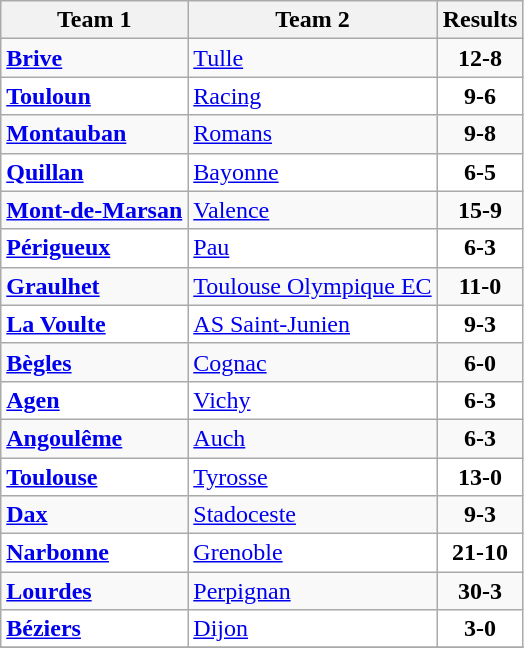<table class="wikitable">
<tr>
<th>Team 1</th>
<th>Team 2</th>
<th>Results</th>
</tr>
<tr>
<td><strong><a href='#'>Brive</a></strong></td>
<td><a href='#'>Tulle</a></td>
<td align="center"><strong>12-8</strong></td>
</tr>
<tr bgcolor="white">
<td><strong><a href='#'>Touloun</a></strong></td>
<td><a href='#'>Racing</a></td>
<td align="center"><strong>9-6</strong></td>
</tr>
<tr>
<td><strong><a href='#'>Montauban</a></strong></td>
<td><a href='#'>Romans</a></td>
<td align="center"><strong>9-8</strong></td>
</tr>
<tr bgcolor="white">
<td><strong><a href='#'>Quillan</a></strong></td>
<td><a href='#'>Bayonne</a></td>
<td align="center"><strong>6-5</strong></td>
</tr>
<tr>
<td><strong><a href='#'>Mont-de-Marsan</a></strong></td>
<td><a href='#'>Valence</a></td>
<td align="center"><strong>15-9</strong></td>
</tr>
<tr bgcolor="white">
<td><strong><a href='#'>Périgueux</a> </strong></td>
<td><a href='#'>Pau</a></td>
<td align="center"><strong>6-3</strong></td>
</tr>
<tr>
<td><strong><a href='#'>Graulhet</a></strong></td>
<td><a href='#'>Toulouse Olympique EC</a></td>
<td align="center"><strong>11-0</strong></td>
</tr>
<tr bgcolor="white">
<td><strong><a href='#'>La Voulte</a></strong></td>
<td><a href='#'>AS Saint-Junien</a></td>
<td align="center"><strong>9-3</strong></td>
</tr>
<tr>
<td><strong><a href='#'>Bègles</a></strong></td>
<td><a href='#'>Cognac</a></td>
<td align="center"><strong>6-0</strong></td>
</tr>
<tr bgcolor="white">
<td><strong><a href='#'>Agen</a> </strong></td>
<td><a href='#'>Vichy</a></td>
<td align="center"><strong>6-3</strong></td>
</tr>
<tr>
<td><strong><a href='#'>Angoulême</a></strong></td>
<td><a href='#'>Auch</a></td>
<td align="center"><strong>6-3</strong></td>
</tr>
<tr bgcolor="white">
<td><strong><a href='#'>Toulouse</a></strong></td>
<td><a href='#'>Tyrosse</a></td>
<td align="center"><strong>13-0</strong></td>
</tr>
<tr>
<td><strong><a href='#'>Dax</a></strong></td>
<td><a href='#'>Stadoceste</a></td>
<td align="center"><strong>9-3</strong></td>
</tr>
<tr bgcolor="white">
<td><strong><a href='#'>Narbonne</a></strong></td>
<td><a href='#'>Grenoble</a></td>
<td align="center"><strong>21-10</strong></td>
</tr>
<tr>
<td><strong><a href='#'>Lourdes</a></strong></td>
<td><a href='#'>Perpignan</a></td>
<td align="center"><strong>30-3</strong></td>
</tr>
<tr bgcolor="white">
<td><strong><a href='#'>Béziers</a></strong></td>
<td><a href='#'>Dijon</a></td>
<td align="center"><strong>3-0</strong></td>
</tr>
<tr>
</tr>
</table>
